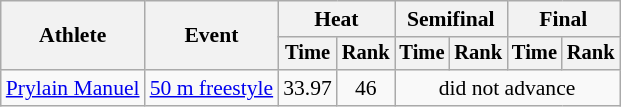<table class=wikitable style="font-size:90%">
<tr>
<th rowspan=2>Athlete</th>
<th rowspan=2>Event</th>
<th colspan="2">Heat</th>
<th colspan="2">Semifinal</th>
<th colspan="2">Final</th>
</tr>
<tr style="font-size:95%">
<th>Time</th>
<th>Rank</th>
<th>Time</th>
<th>Rank</th>
<th>Time</th>
<th>Rank</th>
</tr>
<tr align=center>
<td align=left><a href='#'>Prylain Manuel</a></td>
<td align=left><a href='#'>50 m freestyle</a></td>
<td>33.97</td>
<td>46</td>
<td colspan=4>did not advance</td>
</tr>
</table>
